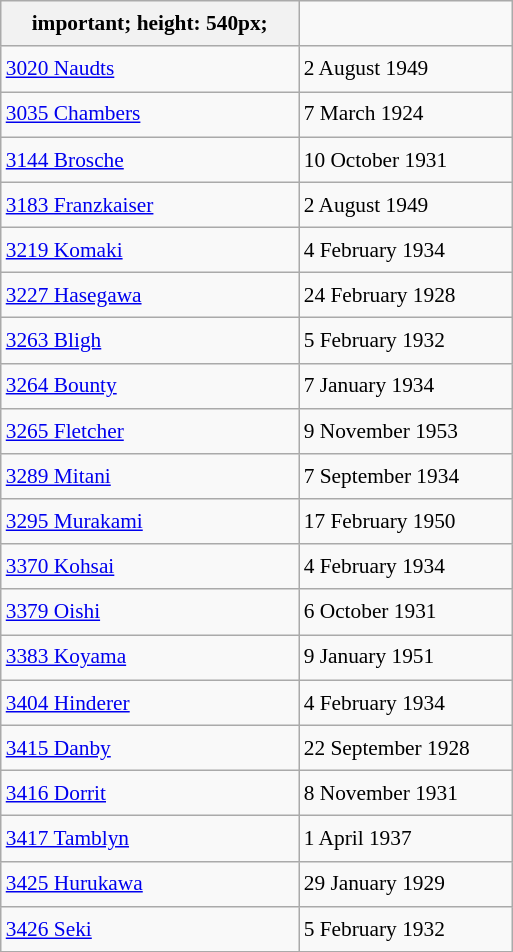<table class="wikitable" style="font-size: 89%; float: left; width: 24em; margin-right: 1em; line-height: 1.65em">
<tr>
<th>important; height: 540px;</th>
</tr>
<tr>
<td><a href='#'>3020 Naudts</a></td>
<td>2 August 1949</td>
</tr>
<tr>
<td><a href='#'>3035 Chambers</a></td>
<td>7 March 1924</td>
</tr>
<tr>
<td><a href='#'>3144 Brosche</a></td>
<td>10 October 1931</td>
</tr>
<tr>
<td><a href='#'>3183 Franzkaiser</a></td>
<td>2 August 1949</td>
</tr>
<tr>
<td><a href='#'>3219 Komaki</a></td>
<td>4 February 1934</td>
</tr>
<tr>
<td><a href='#'>3227 Hasegawa</a></td>
<td>24 February 1928</td>
</tr>
<tr>
<td><a href='#'>3263 Bligh</a></td>
<td>5 February 1932</td>
</tr>
<tr>
<td><a href='#'>3264 Bounty</a></td>
<td>7 January 1934</td>
</tr>
<tr>
<td><a href='#'>3265 Fletcher</a></td>
<td>9 November 1953</td>
</tr>
<tr>
<td><a href='#'>3289 Mitani</a></td>
<td>7 September 1934</td>
</tr>
<tr>
<td><a href='#'>3295 Murakami</a></td>
<td>17 February 1950</td>
</tr>
<tr>
<td><a href='#'>3370 Kohsai</a></td>
<td>4 February 1934</td>
</tr>
<tr>
<td><a href='#'>3379 Oishi</a></td>
<td>6 October 1931</td>
</tr>
<tr>
<td><a href='#'>3383 Koyama</a></td>
<td>9 January 1951</td>
</tr>
<tr>
<td><a href='#'>3404 Hinderer</a></td>
<td>4 February 1934</td>
</tr>
<tr>
<td><a href='#'>3415 Danby</a></td>
<td>22 September 1928</td>
</tr>
<tr>
<td><a href='#'>3416 Dorrit</a></td>
<td>8 November 1931</td>
</tr>
<tr>
<td><a href='#'>3417 Tamblyn</a></td>
<td>1 April 1937</td>
</tr>
<tr>
<td><a href='#'>3425 Hurukawa</a></td>
<td>29 January 1929</td>
</tr>
<tr>
<td><a href='#'>3426 Seki</a></td>
<td>5 February 1932</td>
</tr>
</table>
